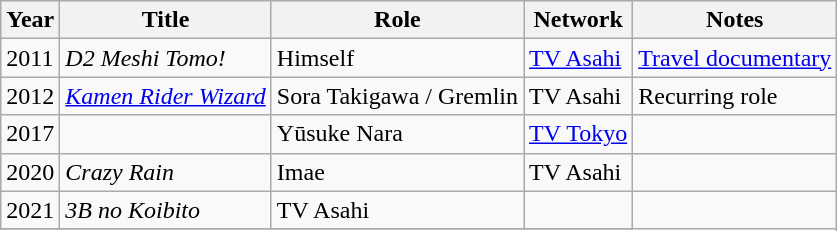<table class="wikitable sortable">
<tr>
<th>Year</th>
<th>Title</th>
<th>Role</th>
<th>Network</th>
<th class="unsortable">Notes</th>
</tr>
<tr>
<td>2011</td>
<td><em>D2 Meshi Tomo!</em></td>
<td>Himself</td>
<td><a href='#'>TV Asahi</a></td>
<td><a href='#'>Travel documentary</a></td>
</tr>
<tr>
<td>2012</td>
<td><em><a href='#'>Kamen Rider Wizard</a></em></td>
<td>Sora Takigawa / Gremlin</td>
<td>TV Asahi</td>
<td>Recurring role</td>
</tr>
<tr>
<td>2017</td>
<td><em></em></td>
<td>Yūsuke Nara</td>
<td><a href='#'>TV Tokyo</a></td>
<td></td>
</tr>
<tr>
<td>2020</td>
<td><em>Crazy Rain</em></td>
<td>Imae</td>
<td>TV Asahi</td>
<td></td>
</tr>
<tr>
<td>2021</td>
<td><em>3B no Koibito</em></td>
<td>TV Asahi</td>
<td></td>
</tr>
<tr>
</tr>
</table>
